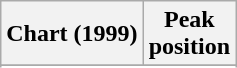<table class="wikitable sortable plainrowheaders" style="text-align:center">
<tr>
<th scope="col">Chart (1999)</th>
<th scope="col">Peak<br>position</th>
</tr>
<tr>
</tr>
<tr>
</tr>
<tr>
</tr>
</table>
